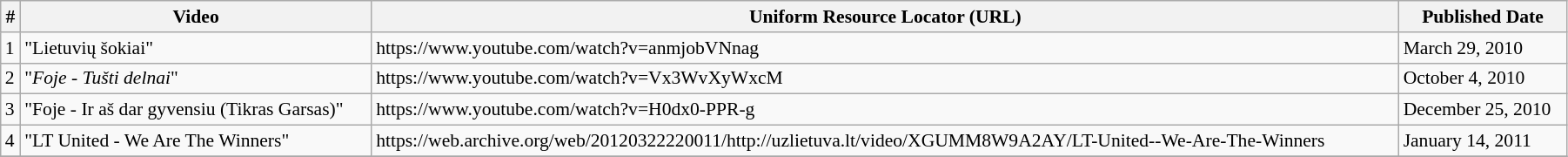<table class="wikitable" align="center" border="1" cellpadding="5" cellspacing="0" style="font-size:90%" width="95%">
<tr>
<th>#</th>
<th>Video</th>
<th>Uniform Resource Locator (URL)</th>
<th>Published Date</th>
</tr>
<tr>
<td>1</td>
<td>"Lietuvių šokiai"</td>
<td>https://www.youtube.com/watch?v=anmjobVNnag</td>
<td>March 29, 2010</td>
</tr>
<tr>
<td>2</td>
<td>"<em>Foje</em> - <em>Tušti delnai</em>"</td>
<td>https://www.youtube.com/watch?v=Vx3WvXyWxcM</td>
<td>October 4, 2010</td>
</tr>
<tr>
<td>3</td>
<td>"Foje - Ir aš dar gyvensiu (Tikras Garsas)"</td>
<td>https://www.youtube.com/watch?v=H0dx0-PPR-g</td>
<td>December 25, 2010</td>
</tr>
<tr>
<td>4</td>
<td>"LT United - We Are The Winners"</td>
<td>https://web.archive.org/web/20120322220011/http://uzlietuva.lt/video/XGUMM8W9A2AY/LT-United--We-Are-The-Winners</td>
<td>January 14, 2011</td>
</tr>
<tr>
</tr>
</table>
